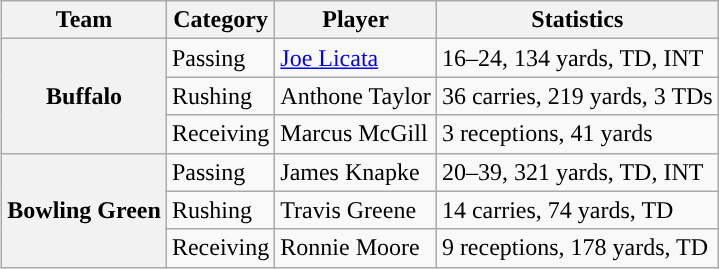<table class="wikitable" style="float:right">
<tr>
<th>Team</th>
<th>Category</th>
<th>Player</th>
<th>Statistics</th>
</tr>
<tr>
<th rowspan=3>Buffalo</th>
<td>Passing</td>
<td><a href='#'>Joe Licata</a></td>
<td>16–24, 134 yards, TD, INT</td>
</tr>
<tr>
<td>Rushing</td>
<td>Anthone Taylor</td>
<td>36 carries, 219 yards, 3 TDs</td>
</tr>
<tr>
<td>Receiving</td>
<td>Marcus McGill</td>
<td>3 receptions, 41 yards</td>
</tr>
<tr>
<th rowspan=3>Bowling Green</th>
<td>Passing</td>
<td>James Knapke</td>
<td>20–39, 321 yards, TD, INT</td>
</tr>
<tr>
<td>Rushing</td>
<td>Travis Greene</td>
<td>14 carries, 74 yards, TD</td>
</tr>
<tr>
<td>Receiving</td>
<td>Ronnie Moore</td>
<td>9 receptions, 178 yards, TD</td>
</tr>
</table>
